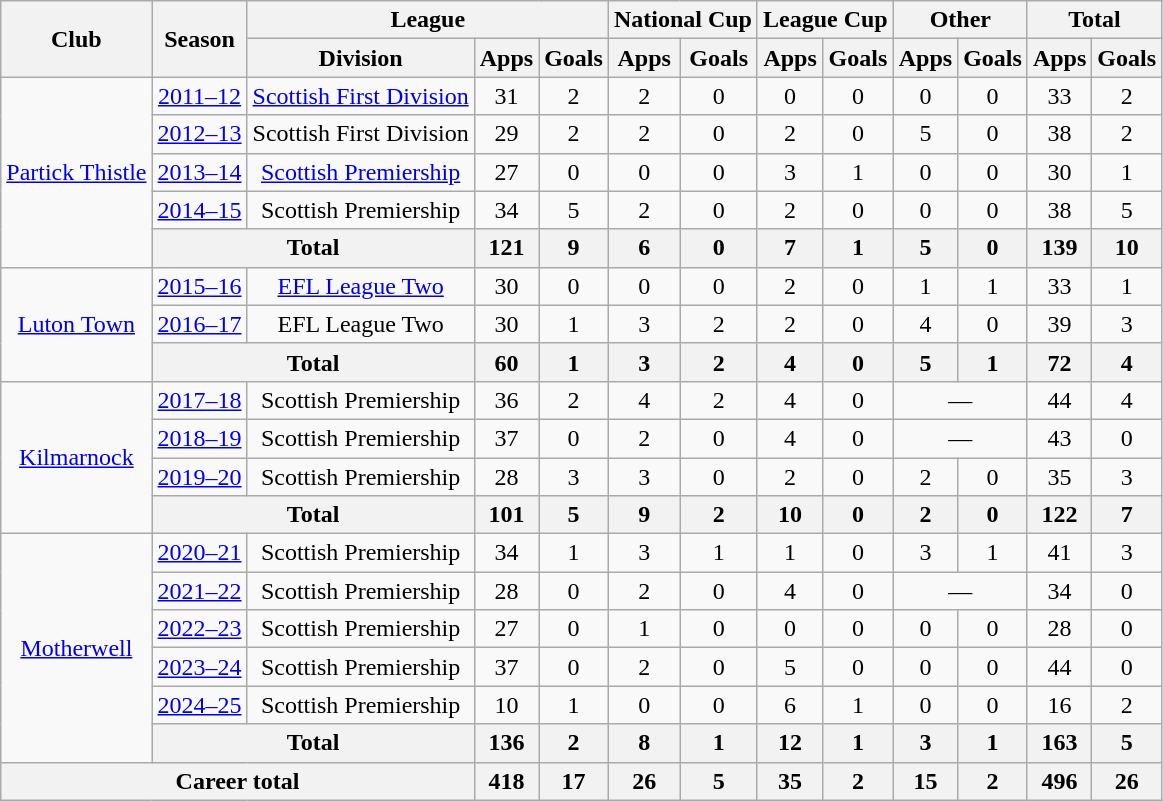<table class=wikitable style=text-align:center>
<tr>
<th rowspan=2>Club</th>
<th rowspan=2>Season</th>
<th colspan=3>League</th>
<th colspan=2>National Cup</th>
<th colspan=2>League Cup</th>
<th colspan=2>Other</th>
<th colspan=2>Total</th>
</tr>
<tr>
<th>Division</th>
<th>Apps</th>
<th>Goals</th>
<th>Apps</th>
<th>Goals</th>
<th>Apps</th>
<th>Goals</th>
<th>Apps</th>
<th>Goals</th>
<th>Apps</th>
<th>Goals</th>
</tr>
<tr>
<td rowspan=5><a href='#'>Partick Thistle</a></td>
<td><a href='#'>2011–12</a></td>
<td><a href='#'>Scottish First Division</a></td>
<td>31</td>
<td>2</td>
<td>2</td>
<td>0</td>
<td>0</td>
<td>0</td>
<td>0</td>
<td>0</td>
<td>33</td>
<td>2</td>
</tr>
<tr>
<td><a href='#'>2012–13</a></td>
<td>Scottish First Division</td>
<td>29</td>
<td>2</td>
<td>2</td>
<td>0</td>
<td>2</td>
<td>0</td>
<td>5</td>
<td>0</td>
<td>38</td>
<td>2</td>
</tr>
<tr>
<td><a href='#'>2013–14</a></td>
<td><a href='#'>Scottish Premiership</a></td>
<td>27</td>
<td>0</td>
<td>0</td>
<td>0</td>
<td>3</td>
<td>1</td>
<td>0</td>
<td>0</td>
<td>30</td>
<td>1</td>
</tr>
<tr>
<td><a href='#'>2014–15</a></td>
<td>Scottish Premiership</td>
<td>34</td>
<td>5</td>
<td>2</td>
<td>0</td>
<td>2</td>
<td>0</td>
<td>0</td>
<td>0</td>
<td>38</td>
<td>5</td>
</tr>
<tr>
<th colspan=2>Total</th>
<th>121</th>
<th>9</th>
<th>6</th>
<th>0</th>
<th>7</th>
<th>1</th>
<th>5</th>
<th>0</th>
<th>139</th>
<th>10</th>
</tr>
<tr>
<td rowspan=3><a href='#'>Luton Town</a></td>
<td><a href='#'>2015–16</a></td>
<td><a href='#'>EFL League Two</a></td>
<td>30</td>
<td>0</td>
<td>0</td>
<td>0</td>
<td>2</td>
<td>0</td>
<td>1</td>
<td>1</td>
<td>33</td>
<td>1</td>
</tr>
<tr>
<td><a href='#'>2016–17</a></td>
<td>EFL League Two</td>
<td>30</td>
<td>1</td>
<td>3</td>
<td>2</td>
<td>2</td>
<td>0</td>
<td>4</td>
<td>0</td>
<td>39</td>
<td>3</td>
</tr>
<tr>
<th colspan=2>Total</th>
<th>60</th>
<th>1</th>
<th>3</th>
<th>2</th>
<th>4</th>
<th>0</th>
<th>5</th>
<th>1</th>
<th>72</th>
<th>4</th>
</tr>
<tr>
<td rowspan=4><a href='#'>Kilmarnock</a></td>
<td><a href='#'>2017–18</a></td>
<td>Scottish Premiership</td>
<td>36</td>
<td>2</td>
<td>4</td>
<td>2</td>
<td>4</td>
<td>0</td>
<td colspan=2>—</td>
<td>44</td>
<td>4</td>
</tr>
<tr>
<td><a href='#'>2018–19</a></td>
<td>Scottish Premiership</td>
<td>37</td>
<td>0</td>
<td>2</td>
<td>0</td>
<td>4</td>
<td>0</td>
<td colspan=2>—</td>
<td>43</td>
<td>0</td>
</tr>
<tr>
<td><a href='#'>2019–20</a></td>
<td>Scottish Premiership</td>
<td>28</td>
<td>3</td>
<td>3</td>
<td>0</td>
<td>2</td>
<td>0</td>
<td>2</td>
<td>0</td>
<td>35</td>
<td>3</td>
</tr>
<tr>
<th colspan=2>Total</th>
<th>101</th>
<th>5</th>
<th>9</th>
<th>2</th>
<th>10</th>
<th>0</th>
<th>2</th>
<th>0</th>
<th>122</th>
<th>7</th>
</tr>
<tr>
<td rowspan="6"><a href='#'>Motherwell</a></td>
<td><a href='#'>2020–21</a></td>
<td>Scottish Premiership</td>
<td>34</td>
<td>1</td>
<td>3</td>
<td>1</td>
<td>1</td>
<td>0</td>
<td>3</td>
<td>1</td>
<td>41</td>
<td>3</td>
</tr>
<tr>
<td><a href='#'>2021–22</a></td>
<td>Scottish Premiership</td>
<td>28</td>
<td>0</td>
<td>2</td>
<td>0</td>
<td>4</td>
<td>0</td>
<td colspan=2>—</td>
<td>34</td>
<td>0</td>
</tr>
<tr>
<td><a href='#'>2022–23</a></td>
<td>Scottish Premiership</td>
<td>27</td>
<td>0</td>
<td>1</td>
<td>0</td>
<td>0</td>
<td>0</td>
<td>0</td>
<td>0</td>
<td>28</td>
<td>0</td>
</tr>
<tr>
<td><a href='#'>2023–24</a></td>
<td>Scottish Premiership</td>
<td>37</td>
<td>0</td>
<td>2</td>
<td>0</td>
<td>5</td>
<td>0</td>
<td>0</td>
<td>0</td>
<td>44</td>
<td>0</td>
</tr>
<tr>
<td><a href='#'>2024–25</a></td>
<td>Scottish Premiership</td>
<td>10</td>
<td>1</td>
<td>0</td>
<td>0</td>
<td>6</td>
<td>1</td>
<td>0</td>
<td>0</td>
<td>16</td>
<td>2</td>
</tr>
<tr>
<th colspan="2">Total</th>
<th>136</th>
<th>2</th>
<th>8</th>
<th>1</th>
<th>12</th>
<th>1</th>
<th>3</th>
<th>1</th>
<th>163</th>
<th>5</th>
</tr>
<tr>
<th colspan="3">Career total</th>
<th>418</th>
<th>17</th>
<th>26</th>
<th>5</th>
<th>35</th>
<th>2</th>
<th>15</th>
<th>2</th>
<th>496</th>
<th>26</th>
</tr>
</table>
